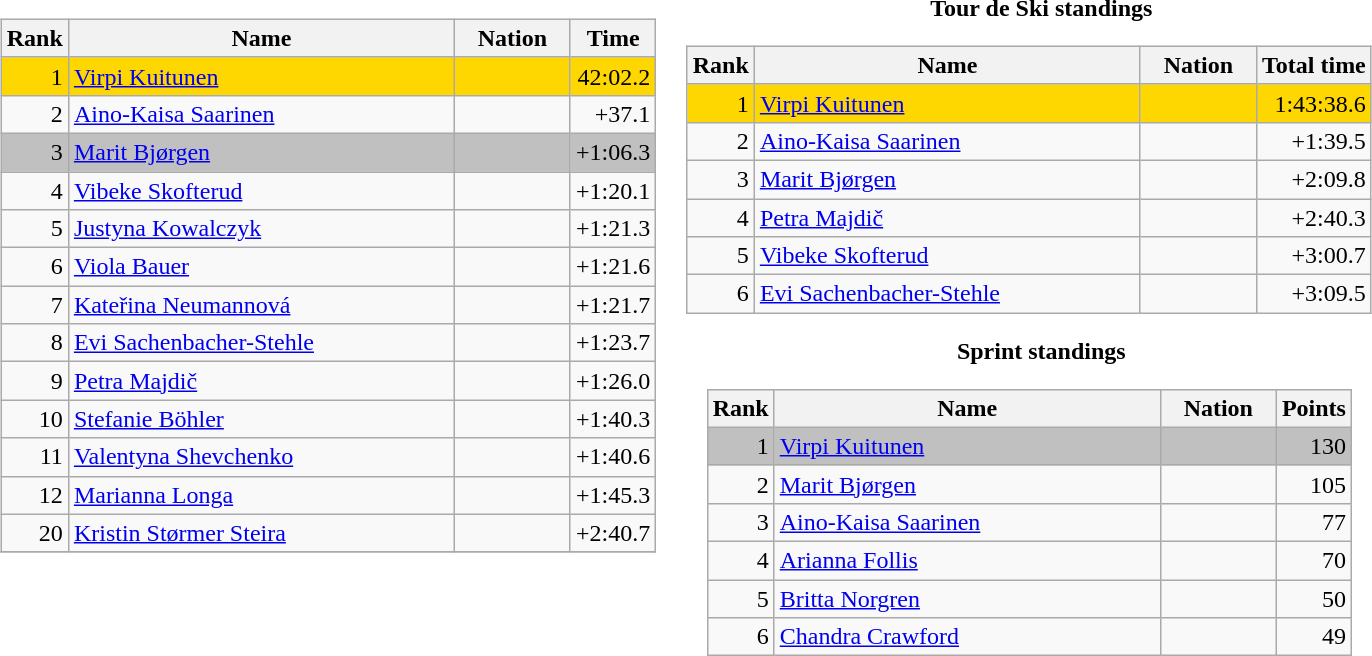<table>
<tr align="center" valign="top">
<td><br><table class="wikitable">
<tr valign="top">
<th width="20">Rank</th>
<th width="250">Name</th>
<th width="70">Nation</th>
<th>Time</th>
</tr>
<tr align="right" bgcolor="gold">
<td>1</td>
<td align="left"><a href='#'>Virpi Kuitunen</a></td>
<td align="left"></td>
<td>42:02.2</td>
</tr>
<tr align="right">
<td>2</td>
<td align="left"><a href='#'>Aino-Kaisa Saarinen</a></td>
<td align="left"></td>
<td>+37.1</td>
</tr>
<tr align="right" bgcolor="silver">
<td>3</td>
<td align="left"><a href='#'>Marit Bjørgen</a></td>
<td align="left"></td>
<td>+1:06.3</td>
</tr>
<tr align="right">
<td>4</td>
<td align="left"><a href='#'>Vibeke Skofterud</a></td>
<td align="left"></td>
<td>+1:20.1</td>
</tr>
<tr align="right">
<td>5</td>
<td align="left"><a href='#'>Justyna Kowalczyk</a></td>
<td align="left"></td>
<td>+1:21.3</td>
</tr>
<tr align="right">
<td>6</td>
<td align="left"><a href='#'>Viola Bauer</a></td>
<td align="left"></td>
<td>+1:21.6</td>
</tr>
<tr align="right">
<td>7</td>
<td align="left"><a href='#'>Kateřina Neumannová</a></td>
<td align="left"></td>
<td>+1:21.7</td>
</tr>
<tr align="right">
<td>8</td>
<td align="left"><a href='#'>Evi Sachenbacher-Stehle</a></td>
<td align="left"></td>
<td>+1:23.7</td>
</tr>
<tr align="right">
<td>9</td>
<td align="left"><a href='#'>Petra Majdič</a></td>
<td align="left"></td>
<td>+1:26.0</td>
</tr>
<tr align="right">
<td>10</td>
<td align="left"><a href='#'>Stefanie Böhler</a></td>
<td align="left"></td>
<td>+1:40.3</td>
</tr>
<tr align="right">
<td>11</td>
<td align="left"><a href='#'>Valentyna Shevchenko</a></td>
<td align="left"></td>
<td>+1:40.6</td>
</tr>
<tr align="right">
<td>12</td>
<td align="left"><a href='#'>Marianna Longa</a></td>
<td align="left"></td>
<td>+1:45.3</td>
</tr>
<tr align="right">
<td>20</td>
<td align="left"><a href='#'>Kristin Størmer Steira</a></td>
<td align="left"></td>
<td>+2:40.7</td>
</tr>
<tr>
</tr>
</table>
</td>
<td><br><strong>Tour de Ski standings</strong><table class="wikitable">
<tr valign="top">
<th width="20">Rank</th>
<th width="250">Name</th>
<th width="70">Nation</th>
<th>Total time</th>
</tr>
<tr align="right" bgcolor="gold">
<td>1</td>
<td align="left"><a href='#'>Virpi Kuitunen</a></td>
<td align="left"></td>
<td>1:43:38.6</td>
</tr>
<tr align="right">
<td>2</td>
<td align="left"><a href='#'>Aino-Kaisa Saarinen</a></td>
<td align="left"></td>
<td>+1:39.5</td>
</tr>
<tr align="right">
<td>3</td>
<td align="left"><a href='#'>Marit Bjørgen</a></td>
<td align="left"></td>
<td>+2:09.8</td>
</tr>
<tr align="right">
<td>4</td>
<td align="left"><a href='#'>Petra Majdič</a></td>
<td align="left"></td>
<td>+2:40.3</td>
</tr>
<tr align="right">
<td>5</td>
<td align="left"><a href='#'>Vibeke Skofterud</a></td>
<td align="left"></td>
<td>+3:00.7</td>
</tr>
<tr align="right">
<td>6</td>
<td align="left"><a href='#'>Evi Sachenbacher-Stehle</a></td>
<td align="left"></td>
<td>+3:09.5</td>
</tr>
</table>
<strong>Sprint standings</strong><table class="wikitable">
<tr valign="top">
<th width="20">Rank</th>
<th width="250">Name</th>
<th width="70">Nation</th>
<th>Points</th>
</tr>
<tr align="right" bgcolor="silver">
<td>1</td>
<td align="left"><a href='#'>Virpi Kuitunen</a></td>
<td align="left"></td>
<td>130</td>
</tr>
<tr align="right">
<td>2</td>
<td align="left"><a href='#'>Marit Bjørgen</a></td>
<td align="left"></td>
<td>105</td>
</tr>
<tr align="right">
<td>3</td>
<td align="left"><a href='#'>Aino-Kaisa Saarinen</a></td>
<td align="left"></td>
<td>77</td>
</tr>
<tr align="right">
<td>4</td>
<td align="left"><a href='#'>Arianna Follis</a></td>
<td align="left"></td>
<td>70</td>
</tr>
<tr align="right">
<td>5</td>
<td align="left"><a href='#'>Britta Norgren</a></td>
<td align="left"></td>
<td>50</td>
</tr>
<tr align="right">
<td>6</td>
<td align="left"><a href='#'>Chandra Crawford</a></td>
<td align="left"></td>
<td>49</td>
</tr>
</table>
</td>
</tr>
<tr>
</tr>
</table>
